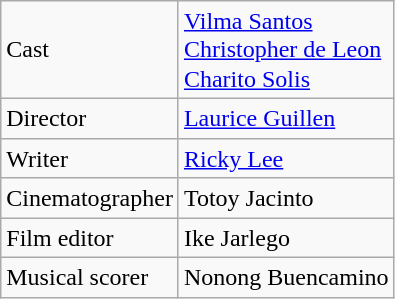<table class="wikitable" style="line-height:1.20em; font-size:100%;">
<tr>
<td>Cast<br></td>
<td><a href='#'>Vilma Santos</a><br><a href='#'>Christopher de Leon</a><br><a href='#'>Charito Solis</a></td>
</tr>
<tr>
<td>Director</td>
<td><a href='#'>Laurice Guillen</a></td>
</tr>
<tr>
<td>Writer</td>
<td><a href='#'>Ricky Lee</a></td>
</tr>
<tr>
<td>Cinematographer</td>
<td>Totoy Jacinto</td>
</tr>
<tr>
<td>Film editor</td>
<td>Ike Jarlego</td>
</tr>
<tr>
<td>Musical scorer</td>
<td>Nonong Buencamino</td>
</tr>
</table>
